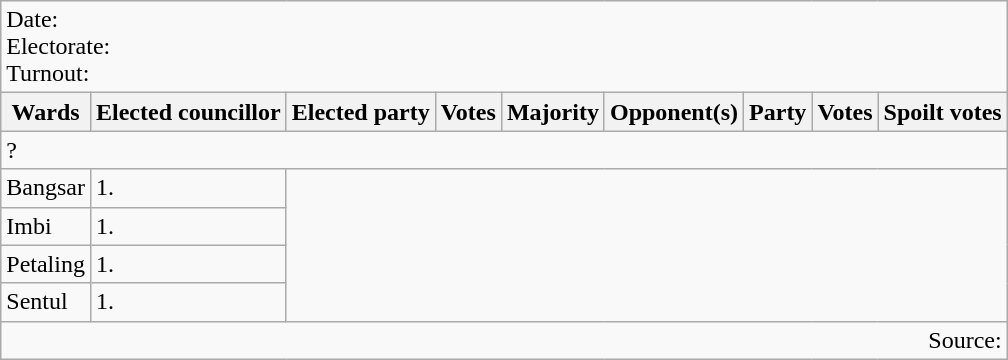<table class=wikitable>
<tr>
<td colspan=9>Date: <br>Electorate: <br>Turnout:</td>
</tr>
<tr>
<th>Wards</th>
<th>Elected councillor</th>
<th>Elected party</th>
<th>Votes</th>
<th>Majority</th>
<th>Opponent(s)</th>
<th>Party</th>
<th>Votes</th>
<th>Spoilt votes</th>
</tr>
<tr>
<td colspan=9>? </td>
</tr>
<tr>
<td>Bangsar</td>
<td>1.</td>
</tr>
<tr>
<td>Imbi</td>
<td>1.</td>
</tr>
<tr>
<td>Petaling</td>
<td>1.</td>
</tr>
<tr>
<td>Sentul</td>
<td>1.</td>
</tr>
<tr>
<td colspan=9 align=right>Source:</td>
</tr>
</table>
